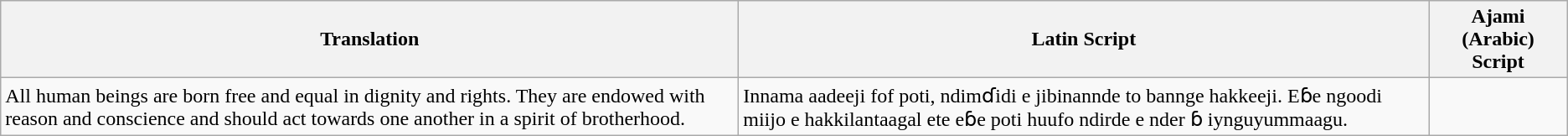<table class="wikitable">
<tr>
<th>Translation</th>
<th>Latin Script</th>
<th>Ajami (Arabic) Script</th>
</tr>
<tr>
<td>All human beings are born free and equal in dignity and rights. They are endowed with reason and conscience and should act towards one another in a spirit of brotherhood.</td>
<td>Innama aadeeji fof poti, ndimɗidi e jibinannde to bannge hakkeeji. Eɓe ngoodi miijo e hakkilantaagal ete eɓe poti huufo ndirde e nder ɓ iynguyummaagu.</td>
<td dir="rtl"><span></span></td>
</tr>
</table>
